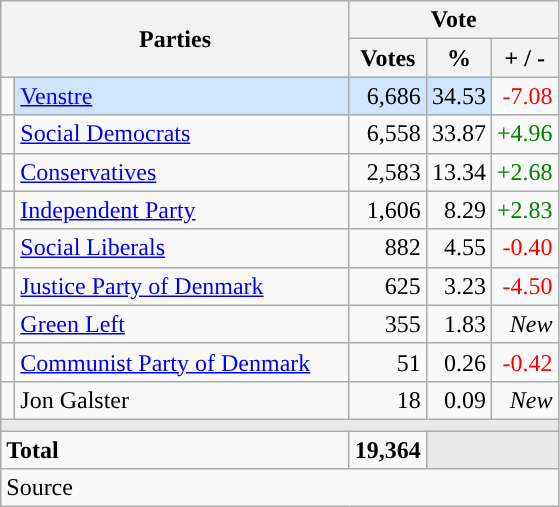<table class="wikitable" style="text-align:right;">
<tr>
<th style="text-align:centre;" rowspan="2" colspan="2" width="225">Parties</th>
<th colspan="3">Vote</th>
</tr>
<tr>
<th width="15">Votes</th>
<th width="15">%</th>
<th width="15">+ / -</th>
</tr>
<tr>
<td width="2" style="color:inherit;background:"></td>
<td bgcolor=#cfe5fe  align="left"><a href='#'>Venstre</a></td>
<td bgcolor=#cfe5fe>6,686</td>
<td bgcolor=#cfe5fe>34.53</td>
<td style=color:red;>-7.08</td>
</tr>
<tr>
<td width="2" style="color:inherit;background:"></td>
<td align="left"><a href='#'>Social Democrats</a></td>
<td>6,558</td>
<td>33.87</td>
<td style=color:green;>+4.96</td>
</tr>
<tr>
<td width="2" style="color:inherit;background:"></td>
<td align="left"><a href='#'>Conservatives</a></td>
<td>2,583</td>
<td>13.34</td>
<td style=color:green;>+2.68</td>
</tr>
<tr>
<td width="2" style="color:inherit;background:"></td>
<td align="left"><a href='#'>Independent Party</a></td>
<td>1,606</td>
<td>8.29</td>
<td style=color:green;>+2.83</td>
</tr>
<tr>
<td width="2" style="color:inherit;background:"></td>
<td align="left"><a href='#'>Social Liberals</a></td>
<td>882</td>
<td>4.55</td>
<td style=color:red;>-0.40</td>
</tr>
<tr>
<td width="2" style="color:inherit;background:"></td>
<td align="left"><a href='#'>Justice Party of Denmark</a></td>
<td>625</td>
<td>3.23</td>
<td style=color:red;>-4.50</td>
</tr>
<tr>
<td width="2" style="color:inherit;background:"></td>
<td align="left"><a href='#'>Green Left</a></td>
<td>355</td>
<td>1.83</td>
<td><em>New</em></td>
</tr>
<tr>
<td width="2" style="color:inherit;background:"></td>
<td align="left"><a href='#'>Communist Party of Denmark</a></td>
<td>51</td>
<td>0.26</td>
<td style=color:red;>-0.42</td>
</tr>
<tr>
<td width="2" style="color:inherit;background:"></td>
<td align="left">Jon Galster</td>
<td>18</td>
<td>0.09</td>
<td><em>New</em></td>
</tr>
<tr>
<td colspan="7" bgcolor="#E9E9E9"></td>
</tr>
<tr>
<td align="left" colspan="2"><strong>Total</strong></td>
<td><strong>19,364</strong></td>
<td bgcolor="#E9E9E9" colspan="2"></td>
</tr>
<tr>
<td align="left" colspan="6">Source</td>
</tr>
</table>
